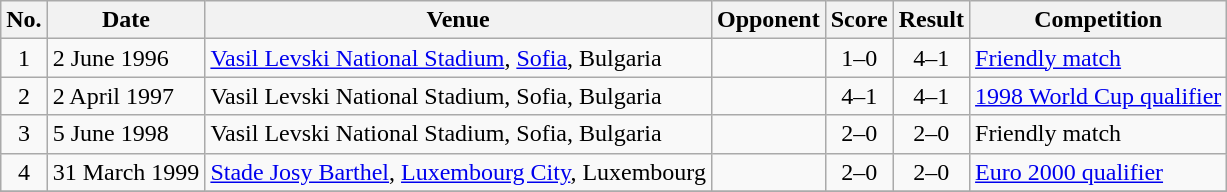<table class="wikitable sortable">
<tr>
<th scope="col">No.</th>
<th scope="col">Date</th>
<th scope="col">Venue</th>
<th scope="col">Opponent</th>
<th scope="col">Score</th>
<th scope="col">Result</th>
<th scope="col">Competition</th>
</tr>
<tr>
<td align="center">1</td>
<td>2 June 1996</td>
<td><a href='#'>Vasil Levski National Stadium</a>, <a href='#'>Sofia</a>, Bulgaria</td>
<td></td>
<td align="center">1–0</td>
<td align="center">4–1</td>
<td><a href='#'>Friendly match</a></td>
</tr>
<tr>
<td align="center">2</td>
<td>2 April 1997</td>
<td>Vasil Levski National Stadium, Sofia, Bulgaria</td>
<td></td>
<td align="center">4–1</td>
<td align="center">4–1</td>
<td><a href='#'>1998 World Cup qualifier</a></td>
</tr>
<tr>
<td align="center">3</td>
<td>5 June 1998</td>
<td>Vasil Levski National Stadium, Sofia, Bulgaria</td>
<td></td>
<td align="center">2–0</td>
<td align="center">2–0</td>
<td>Friendly match</td>
</tr>
<tr>
<td align="center">4</td>
<td>31 March 1999</td>
<td><a href='#'>Stade Josy Barthel</a>, <a href='#'>Luxembourg City</a>, Luxembourg</td>
<td></td>
<td align="center">2–0</td>
<td align="center">2–0</td>
<td><a href='#'>Euro 2000 qualifier</a></td>
</tr>
<tr>
</tr>
</table>
